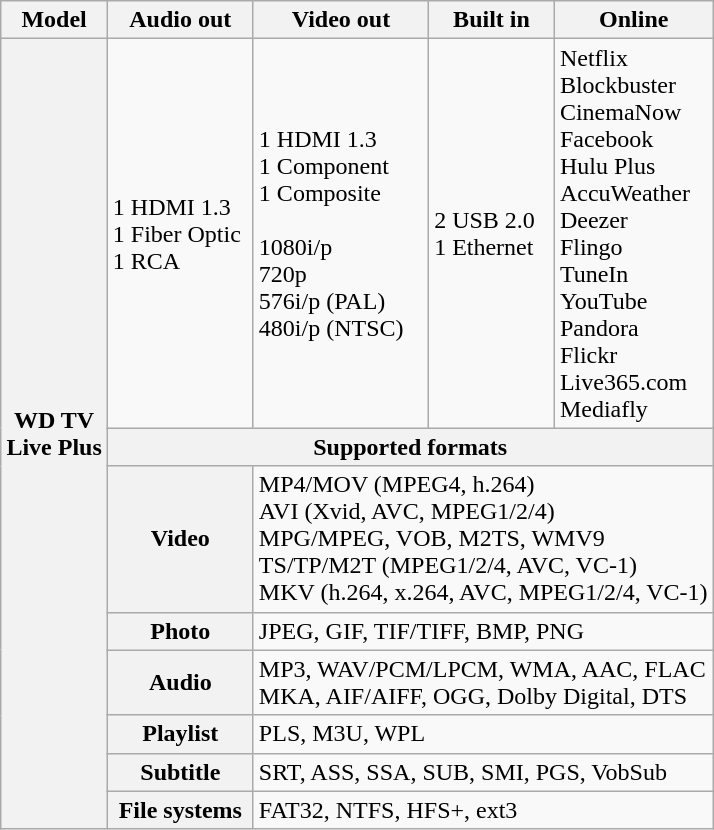<table class="wikitable" style="margin:1em auto;">
<tr>
<th>Model</th>
<th width=90>Audio out</th>
<th>Video out</th>
<th>Built in</th>
<th>Online</th>
</tr>
<tr>
<th rowspan="8"><strong>WD TV<br>Live Plus</strong></th>
<td>1 HDMI 1.3<br>1 Fiber Optic<br>1 RCA</td>
<td>1 HDMI 1.3<br>1 Component<br>1 Composite<br><br>1080i/p<br>720p<br>576i/p (PAL)<br>480i/p (NTSC)</td>
<td>2 USB 2.0<br>1 Ethernet</td>
<td>Netflix<br>Blockbuster<br>CinemaNow<br>Facebook<br>Hulu Plus<br>AccuWeather<br>Deezer<br>Flingo<br>TuneIn<br>YouTube<br>Pandora<br>Flickr<br>Live365.com<br>Mediafly</td>
</tr>
<tr>
<th colspan="4">Supported formats</th>
</tr>
<tr>
<th>Video</th>
<td colspan="3">MP4/MOV (MPEG4, h.264)<br>AVI (Xvid, AVC, MPEG1/2/4)<br>MPG/MPEG, VOB, M2TS, WMV9<br>TS/TP/M2T (MPEG1/2/4, AVC, VC-1)<br>MKV (h.264, x.264, AVC, MPEG1/2/4, VC-1)</td>
</tr>
<tr>
<th>Photo</th>
<td colspan="3">JPEG, GIF, TIF/TIFF, BMP, PNG</td>
</tr>
<tr>
<th>Audio</th>
<td colspan="3">MP3, WAV/PCM/LPCM, WMA, AAC, FLAC<br>MKA, AIF/AIFF, OGG, Dolby Digital, DTS</td>
</tr>
<tr>
<th>Playlist</th>
<td colspan="3">PLS, M3U, WPL</td>
</tr>
<tr>
<th>Subtitle</th>
<td colspan="3">SRT, ASS, SSA, SUB, SMI, PGS, VobSub</td>
</tr>
<tr>
<th>File systems</th>
<td colspan="3">FAT32, NTFS, HFS+, ext3</td>
</tr>
</table>
